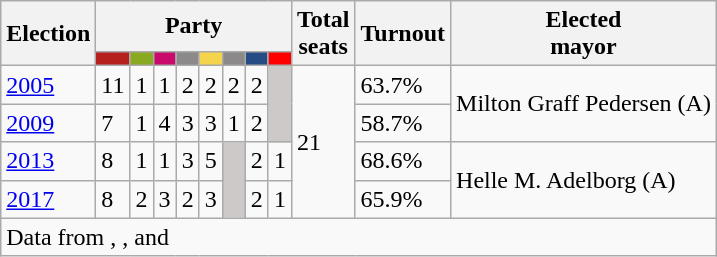<table class="wikitable">
<tr>
<th rowspan="2">Election</th>
<th colspan="8">Party</th>
<th rowspan="2">Total<br>seats</th>
<th rowspan="2">Turnout</th>
<th rowspan="2">Elected<br>mayor</th>
</tr>
<tr>
<td style="background:#B5211D;"><strong><a href='#'></a></strong></td>
<td style="background:#89A920;"><strong><a href='#'></a></strong></td>
<td style="background:#C9096C;"><strong><a href='#'></a></strong></td>
<td style="background:#8B8989;"><strong></strong></td>
<td style="background:#F4D44D;"><strong><a href='#'></a></strong></td>
<td style="background:#8B8989;"><strong></strong></td>
<td style="background:#254C85;"><strong><a href='#'></a></strong></td>
<td style="background:#FF0000;"><strong><a href='#'></a></strong></td>
</tr>
<tr>
<td><a href='#'>2005</a></td>
<td>11</td>
<td>1</td>
<td>1</td>
<td>2</td>
<td>2</td>
<td>2</td>
<td>2</td>
<td style="background:#CDC9C9;" rowspan="2"></td>
<td rowspan="4">21</td>
<td>63.7%</td>
<td rowspan="2">Milton Graff Pedersen (A)</td>
</tr>
<tr>
<td><a href='#'>2009</a></td>
<td>7</td>
<td>1</td>
<td>4</td>
<td>3</td>
<td>3</td>
<td>1</td>
<td>2</td>
<td>58.7%</td>
</tr>
<tr>
<td><a href='#'>2013</a></td>
<td>8</td>
<td>1</td>
<td>1</td>
<td>3</td>
<td>5</td>
<td style="background:#CDC9C9;" rowspan="2"></td>
<td>2</td>
<td>1</td>
<td>68.6%</td>
<td rowspan="2">Helle M. Adelborg (A)</td>
</tr>
<tr>
<td><a href='#'>2017</a></td>
<td>8</td>
<td>2</td>
<td>3</td>
<td>2</td>
<td>3</td>
<td>2</td>
<td>1</td>
<td>65.9%</td>
</tr>
<tr>
<td colspan="14">Data from , ,  and </td>
</tr>
</table>
